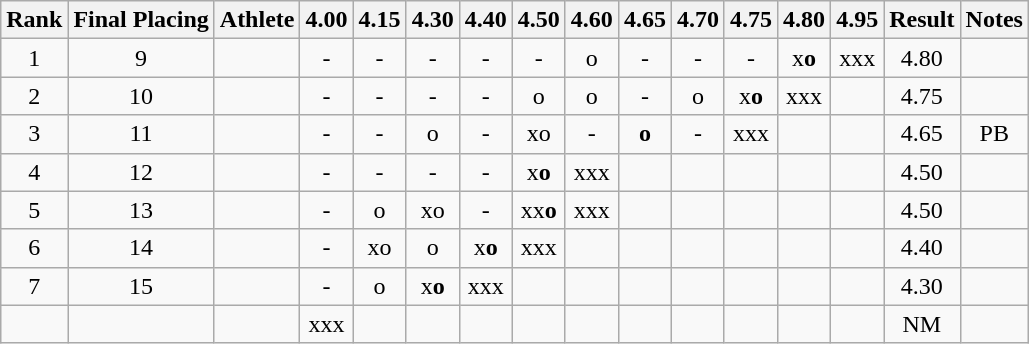<table class="wikitable" style="text-align:center">
<tr>
<th>Rank</th>
<th>Final Placing</th>
<th>Athlete</th>
<th>4.00</th>
<th>4.15</th>
<th>4.30</th>
<th>4.40</th>
<th>4.50</th>
<th>4.60</th>
<th>4.65</th>
<th>4.70</th>
<th>4.75</th>
<th>4.80</th>
<th>4.95</th>
<th>Result</th>
<th>Notes</th>
</tr>
<tr>
<td>1</td>
<td>9</td>
<td align=left></td>
<td>-</td>
<td>-</td>
<td>-</td>
<td>-</td>
<td>-</td>
<td>o</td>
<td>-</td>
<td>-</td>
<td>-</td>
<td>x<strong>o</strong></td>
<td>xxx</td>
<td>4.80</td>
<td></td>
</tr>
<tr>
<td>2</td>
<td>10</td>
<td align=left></td>
<td>-</td>
<td>-</td>
<td>-</td>
<td>-</td>
<td>o</td>
<td>o</td>
<td>-</td>
<td>o</td>
<td>x<strong>o</strong></td>
<td>xxx</td>
<td></td>
<td>4.75</td>
<td></td>
</tr>
<tr>
<td>3</td>
<td>11</td>
<td align=left></td>
<td>-</td>
<td>-</td>
<td>o</td>
<td>-</td>
<td>xo</td>
<td>-</td>
<td><strong>o</strong></td>
<td>-</td>
<td>xxx</td>
<td></td>
<td></td>
<td>4.65</td>
<td>PB</td>
</tr>
<tr>
<td>4</td>
<td>12</td>
<td align=left></td>
<td>-</td>
<td>-</td>
<td>-</td>
<td>-</td>
<td>x<strong>o</strong></td>
<td>xxx</td>
<td></td>
<td></td>
<td></td>
<td></td>
<td></td>
<td>4.50</td>
<td></td>
</tr>
<tr>
<td>5</td>
<td>13</td>
<td align=left></td>
<td>-</td>
<td>o</td>
<td>xo</td>
<td>-</td>
<td>xx<strong>o</strong></td>
<td>xxx</td>
<td></td>
<td></td>
<td></td>
<td></td>
<td></td>
<td>4.50</td>
<td></td>
</tr>
<tr>
<td>6</td>
<td>14</td>
<td align=left></td>
<td>-</td>
<td>xo</td>
<td>o</td>
<td>x<strong>o</strong></td>
<td>xxx</td>
<td></td>
<td></td>
<td></td>
<td></td>
<td></td>
<td></td>
<td>4.40</td>
<td></td>
</tr>
<tr>
<td>7</td>
<td>15</td>
<td align=left></td>
<td>-</td>
<td>o</td>
<td>x<strong>o</strong></td>
<td>xxx</td>
<td></td>
<td></td>
<td></td>
<td></td>
<td></td>
<td></td>
<td></td>
<td>4.30</td>
<td></td>
</tr>
<tr>
<td></td>
<td></td>
<td align=left></td>
<td>xxx</td>
<td></td>
<td></td>
<td></td>
<td></td>
<td></td>
<td></td>
<td></td>
<td></td>
<td></td>
<td></td>
<td>NM</td>
<td></td>
</tr>
</table>
